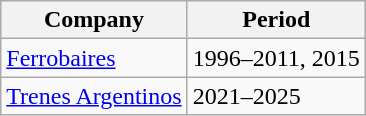<table class= "wikitable sortable">
<tr>
<th>Company</th>
<th>Period</th>
</tr>
<tr>
<td><a href='#'>Ferrobaires</a></td>
<td>1996–2011, 2015</td>
</tr>
<tr>
<td><a href='#'>Trenes Argentinos</a></td>
<td>2021–2025</td>
</tr>
</table>
